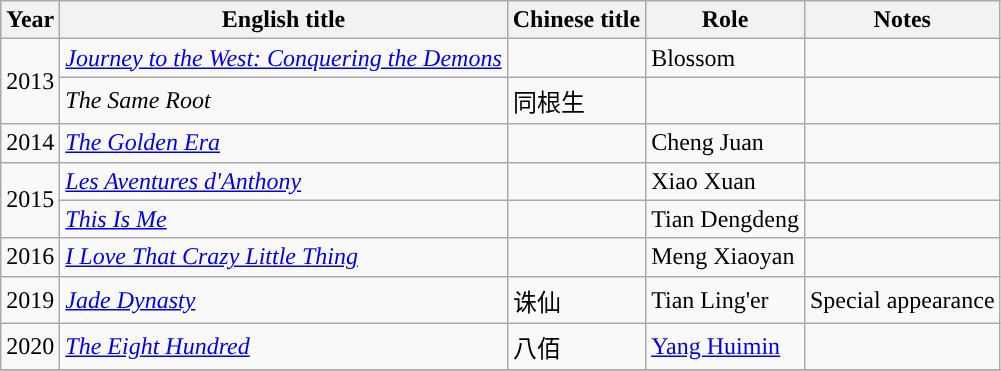<table class="wikitable">
<tr>
<th>Year</th>
<th>English title</th>
<th>Chinese title</th>
<th>Role</th>
<th>Notes</th>
</tr>
<tr>
<td rowspan=2>2013</td>
<td><em><a href='#'>Journey to the West: Conquering the Demons</a></em></td>
<td></td>
<td>Blossom</td>
<td></td>
</tr>
<tr>
<td><em>The Same Root</em></td>
<td>同根生</td>
<td></td>
<td></td>
</tr>
<tr>
<td>2014</td>
<td><em><a href='#'>The Golden Era</a></em></td>
<td></td>
<td>Cheng Juan</td>
<td></td>
</tr>
<tr>
<td rowspan=2>2015</td>
<td><em><a href='#'>Les Aventures d'Anthony</a></em></td>
<td></td>
<td>Xiao Xuan</td>
<td></td>
</tr>
<tr>
<td><em><a href='#'>This Is Me</a></em></td>
<td></td>
<td>Tian Dengdeng</td>
<td></td>
</tr>
<tr>
<td>2016</td>
<td><em><a href='#'>I Love That Crazy Little Thing</a></em></td>
<td></td>
<td>Meng Xiaoyan</td>
<td></td>
</tr>
<tr>
<td>2019</td>
<td><em><a href='#'>Jade Dynasty</a></em></td>
<td>诛仙</td>
<td>Tian Ling'er</td>
<td>Special appearance</td>
</tr>
<tr>
<td>2020</td>
<td><em><a href='#'>The Eight Hundred</a></em></td>
<td>八佰</td>
<td><a href='#'>Yang Huimin</a></td>
<td></td>
</tr>
<tr>
</tr>
</table>
